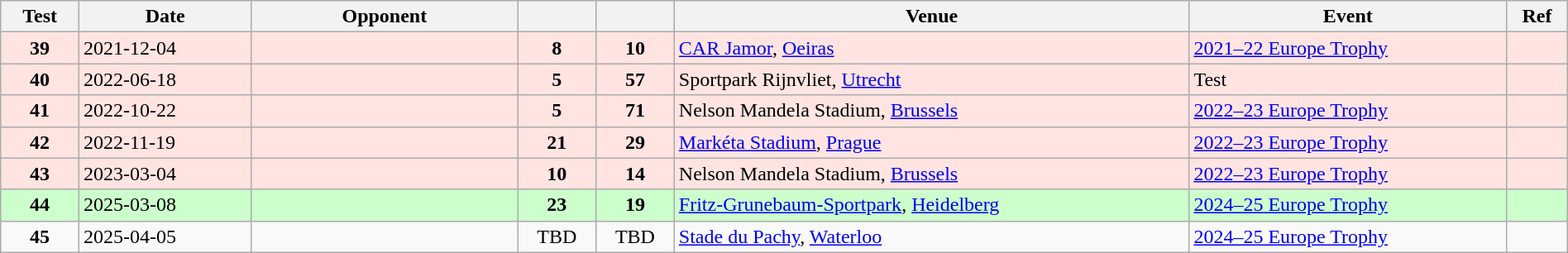<table class="wikitable sortable" style="width:100%">
<tr>
<th style="width:5%">Test</th>
<th style="width:11%">Date</th>
<th style="width:17%">Opponent</th>
<th style="width:5%"></th>
<th style="width:5%"></th>
<th>Venue</th>
<th>Event</th>
<th>Ref</th>
</tr>
<tr bgcolor="FFE4E1">
<td align="center"><strong>39</strong></td>
<td>2021-12-04</td>
<td></td>
<td align="center"><strong>8</strong></td>
<td align="center"><strong>10</strong></td>
<td><a href='#'>CAR Jamor</a>, <a href='#'>Oeiras</a></td>
<td><a href='#'>2021–22 Europe Trophy</a></td>
<td></td>
</tr>
<tr bgcolor="FFE4E1">
<td align="center"><strong>40</strong></td>
<td>2022-06-18</td>
<td></td>
<td align="center"><strong>5</strong></td>
<td align="center"><strong>57</strong></td>
<td>Sportpark Rijnvliet, <a href='#'>Utrecht</a></td>
<td>Test</td>
<td></td>
</tr>
<tr bgcolor="FFE4E1">
<td align="center"><strong>41</strong></td>
<td>2022-10-22</td>
<td></td>
<td align="center"><strong>5</strong></td>
<td align="center"><strong>71</strong></td>
<td>Nelson Mandela Stadium, <a href='#'>Brussels</a></td>
<td><a href='#'>2022–23 Europe Trophy</a></td>
<td></td>
</tr>
<tr bgcolor="FFE4E1">
<td align="center"><strong>42</strong></td>
<td>2022-11-19</td>
<td></td>
<td align="center"><strong>21</strong></td>
<td align="center"><strong>29</strong></td>
<td><a href='#'>Markéta Stadium</a>, <a href='#'>Prague</a></td>
<td><a href='#'>2022–23 Europe Trophy</a></td>
<td></td>
</tr>
<tr bgcolor="FFE4E1">
<td align="center"><strong>43</strong></td>
<td>2023-03-04</td>
<td></td>
<td align="center"><strong>10</strong></td>
<td align="center"><strong>14</strong></td>
<td>Nelson Mandela Stadium, <a href='#'>Brussels</a></td>
<td><a href='#'>2022–23 Europe Trophy</a></td>
<td></td>
</tr>
<tr bgcolor="#ccffcc">
<td align="center"><strong>44</strong></td>
<td>2025-03-08</td>
<td></td>
<td align="center"><strong>23</strong></td>
<td align="center"><strong>19</strong></td>
<td><a href='#'>Fritz-Grunebaum-Sportpark</a>, <a href='#'>Heidelberg</a></td>
<td><a href='#'>2024–25 Europe Trophy</a></td>
<td></td>
</tr>
<tr>
<td align="center"><strong>45</strong></td>
<td>2025-04-05</td>
<td></td>
<td align="center">TBD</td>
<td align="center">TBD</td>
<td><a href='#'>Stade du Pachy</a>, <a href='#'>Waterloo</a></td>
<td><a href='#'>2024–25 Europe Trophy</a></td>
<td></td>
</tr>
</table>
